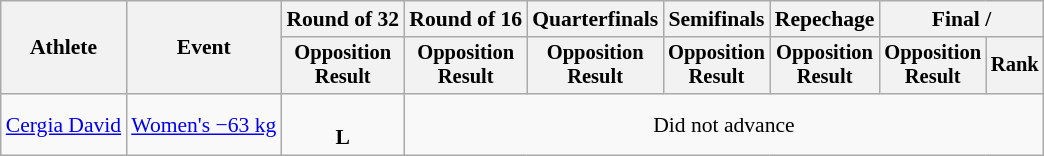<table class="wikitable" style="font-size:90%">
<tr>
<th rowspan="2">Athlete</th>
<th rowspan="2">Event</th>
<th>Round of 32</th>
<th>Round of 16</th>
<th>Quarterfinals</th>
<th>Semifinals</th>
<th>Repechage</th>
<th colspan=2>Final / </th>
</tr>
<tr style="font-size:95%">
<th>Opposition<br>Result</th>
<th>Opposition<br>Result</th>
<th>Opposition<br>Result</th>
<th>Opposition<br>Result</th>
<th>Opposition<br>Result</th>
<th>Opposition<br>Result</th>
<th>Rank</th>
</tr>
<tr align=center>
<td align=left><a href='#'>Cergia David</a></td>
<td align=left><a href='#'>Women's −63 kg</a></td>
<td><br><strong>L</strong>  </td>
<td colspan="6">Did not advance</td>
</tr>
</table>
